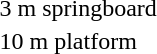<table>
<tr>
<td>3 m springboard<br></td>
<td></td>
<td></td>
<td></td>
</tr>
<tr>
<td>10 m platform<br></td>
<td></td>
<td></td>
<td></td>
</tr>
</table>
